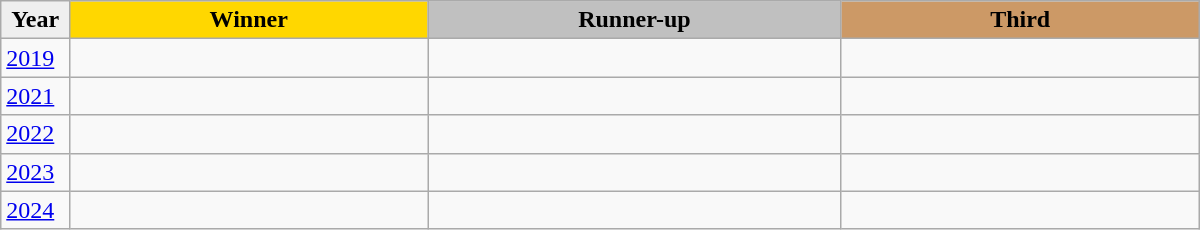<table class="wikitable sortable" style="width:800px;">
<tr>
<th style="width:5%; background:#efefef;">Year</th>
<th style="width:26%; background:gold">Winner</th>
<th style="width:30%; background:silver">Runner-up</th>
<th style="width:26%; background:#CC9966">Third</th>
</tr>
<tr>
<td><a href='#'>2019</a></td>
<td></td>
<td></td>
<td></td>
</tr>
<tr>
<td><a href='#'>2021</a></td>
<td></td>
<td></td>
<td></td>
</tr>
<tr>
<td><a href='#'>2022</a></td>
<td></td>
<td></td>
<td></td>
</tr>
<tr>
<td><a href='#'>2023</a></td>
<td></td>
<td></td>
<td></td>
</tr>
<tr>
<td><a href='#'>2024</a></td>
<td></td>
<td></td>
<td></td>
</tr>
</table>
